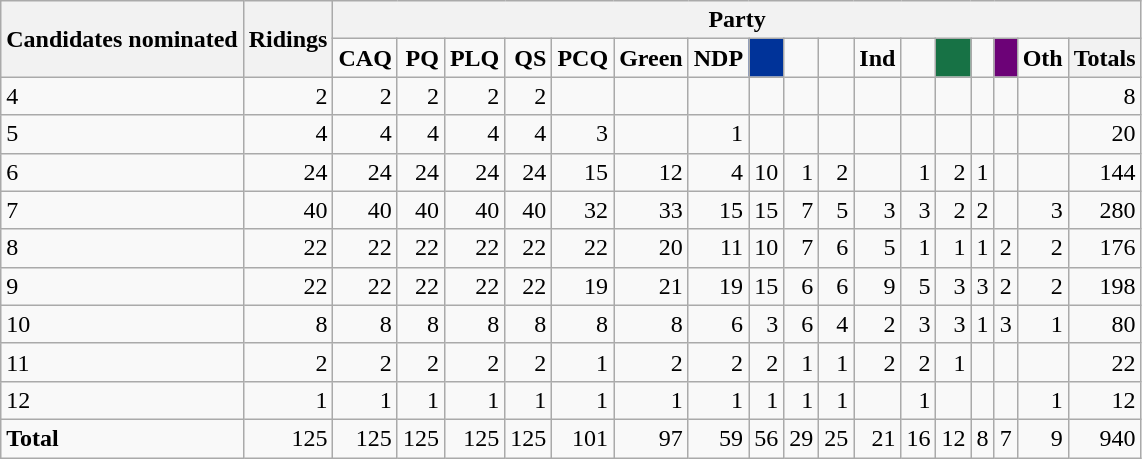<table class="wikitable" style="text-align:right;">
<tr>
<th rowspan="2">Candidates nominated</th>
<th rowspan="2">Ridings</th>
<th colspan="17">Party</th>
</tr>
<tr>
<td><strong>CAQ</strong></td>
<td><strong>PQ</strong></td>
<td><strong>PLQ</strong></td>
<td><strong>QS</strong></td>
<td><strong>PCQ</strong></td>
<td><strong>Green</strong></td>
<td><strong>NDP</strong></td>
<td style="background-color:#003399; color: white" align="center"><strong></strong></td>
<td><strong></strong></td>
<td><strong></strong></td>
<td><strong>Ind</strong></td>
<td><strong></strong></td>
<td style="background:#177245; color: white" align="center"><strong></strong></td>
<td><strong></strong></td>
<td style="background-color:#6C0277; color: white" align="center"><strong></strong></td>
<td><strong>Oth</strong></td>
<th>Totals</th>
</tr>
<tr>
<td style="text-align:left;">4</td>
<td>2</td>
<td>2</td>
<td>2</td>
<td>2</td>
<td>2</td>
<td></td>
<td></td>
<td></td>
<td></td>
<td></td>
<td></td>
<td></td>
<td></td>
<td></td>
<td></td>
<td></td>
<td></td>
<td>8</td>
</tr>
<tr>
<td style="text-align:left;">5</td>
<td>4</td>
<td>4</td>
<td>4</td>
<td>4</td>
<td>4</td>
<td>3</td>
<td></td>
<td>1</td>
<td></td>
<td></td>
<td></td>
<td></td>
<td></td>
<td></td>
<td></td>
<td></td>
<td></td>
<td>20</td>
</tr>
<tr>
<td style="text-align:left;">6</td>
<td>24</td>
<td>24</td>
<td>24</td>
<td>24</td>
<td>24</td>
<td>15</td>
<td>12</td>
<td>4</td>
<td>10</td>
<td>1</td>
<td>2</td>
<td></td>
<td>1</td>
<td>2</td>
<td>1</td>
<td></td>
<td></td>
<td>144</td>
</tr>
<tr>
<td style="text-align:left;">7</td>
<td>40</td>
<td>40</td>
<td>40</td>
<td>40</td>
<td>40</td>
<td>32</td>
<td>33</td>
<td>15</td>
<td>15</td>
<td>7</td>
<td>5</td>
<td>3</td>
<td>3</td>
<td>2</td>
<td>2</td>
<td></td>
<td>3</td>
<td>280</td>
</tr>
<tr>
<td style="text-align:left;">8</td>
<td>22</td>
<td>22</td>
<td>22</td>
<td>22</td>
<td>22</td>
<td>22</td>
<td>20</td>
<td>11</td>
<td>10</td>
<td>7</td>
<td>6</td>
<td>5</td>
<td>1</td>
<td>1</td>
<td>1</td>
<td>2</td>
<td>2</td>
<td>176</td>
</tr>
<tr>
<td style="text-align:left;">9</td>
<td>22</td>
<td>22</td>
<td>22</td>
<td>22</td>
<td>22</td>
<td>19</td>
<td>21</td>
<td>19</td>
<td>15</td>
<td>6</td>
<td>6</td>
<td>9</td>
<td>5</td>
<td>3</td>
<td>3</td>
<td>2</td>
<td>2</td>
<td>198</td>
</tr>
<tr>
<td style="text-align:left;">10</td>
<td>8</td>
<td>8</td>
<td>8</td>
<td>8</td>
<td>8</td>
<td>8</td>
<td>8</td>
<td>6</td>
<td>3</td>
<td>6</td>
<td>4</td>
<td>2</td>
<td>3</td>
<td>3</td>
<td>1</td>
<td>3</td>
<td>1</td>
<td>80</td>
</tr>
<tr>
<td style="text-align:left;">11</td>
<td>2</td>
<td>2</td>
<td>2</td>
<td>2</td>
<td>2</td>
<td>1</td>
<td>2</td>
<td>2</td>
<td>2</td>
<td>1</td>
<td>1</td>
<td>2</td>
<td>2</td>
<td>1</td>
<td></td>
<td></td>
<td></td>
<td>22</td>
</tr>
<tr>
<td style="text-align:left;">12</td>
<td>1</td>
<td>1</td>
<td>1</td>
<td>1</td>
<td>1</td>
<td>1</td>
<td>1</td>
<td>1</td>
<td>1</td>
<td>1</td>
<td>1</td>
<td></td>
<td>1</td>
<td></td>
<td></td>
<td></td>
<td>1</td>
<td>12</td>
</tr>
<tr>
<td style="text-align:left;"><strong>Total</strong></td>
<td>125</td>
<td>125</td>
<td>125</td>
<td>125</td>
<td>125</td>
<td>101</td>
<td>97</td>
<td>59</td>
<td>56</td>
<td>29</td>
<td>25</td>
<td>21</td>
<td>16</td>
<td>12</td>
<td>8</td>
<td>7</td>
<td>9</td>
<td>940</td>
</tr>
</table>
